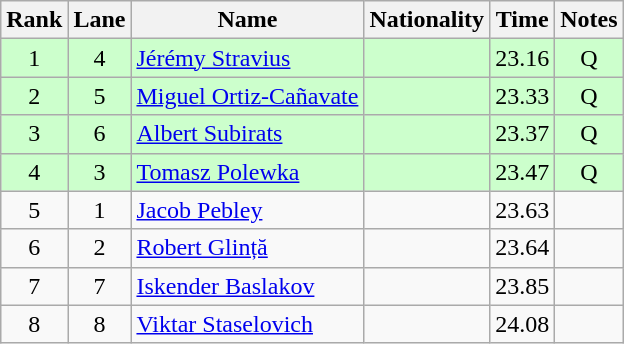<table class="wikitable sortable" style="text-align:center">
<tr>
<th>Rank</th>
<th>Lane</th>
<th>Name</th>
<th>Nationality</th>
<th>Time</th>
<th>Notes</th>
</tr>
<tr bgcolor=ccffcc>
<td>1</td>
<td>4</td>
<td align=left><a href='#'>Jérémy Stravius</a></td>
<td align=left></td>
<td>23.16</td>
<td>Q</td>
</tr>
<tr bgcolor=ccffcc>
<td>2</td>
<td>5</td>
<td align=left><a href='#'>Miguel Ortiz-Cañavate</a></td>
<td align=left></td>
<td>23.33</td>
<td>Q</td>
</tr>
<tr bgcolor=ccffcc>
<td>3</td>
<td>6</td>
<td align=left><a href='#'>Albert Subirats</a></td>
<td align=left></td>
<td>23.37</td>
<td>Q</td>
</tr>
<tr bgcolor=ccffcc>
<td>4</td>
<td>3</td>
<td align=left><a href='#'>Tomasz Polewka</a></td>
<td align=left></td>
<td>23.47</td>
<td>Q</td>
</tr>
<tr>
<td>5</td>
<td>1</td>
<td align=left><a href='#'>Jacob Pebley</a></td>
<td align=left></td>
<td>23.63</td>
<td></td>
</tr>
<tr>
<td>6</td>
<td>2</td>
<td align=left><a href='#'>Robert Glință</a></td>
<td align=left></td>
<td>23.64</td>
<td></td>
</tr>
<tr>
<td>7</td>
<td>7</td>
<td align=left><a href='#'>Iskender Baslakov</a></td>
<td align=left></td>
<td>23.85</td>
<td></td>
</tr>
<tr>
<td>8</td>
<td>8</td>
<td align=left><a href='#'>Viktar Staselovich</a></td>
<td align=left></td>
<td>24.08</td>
<td></td>
</tr>
</table>
